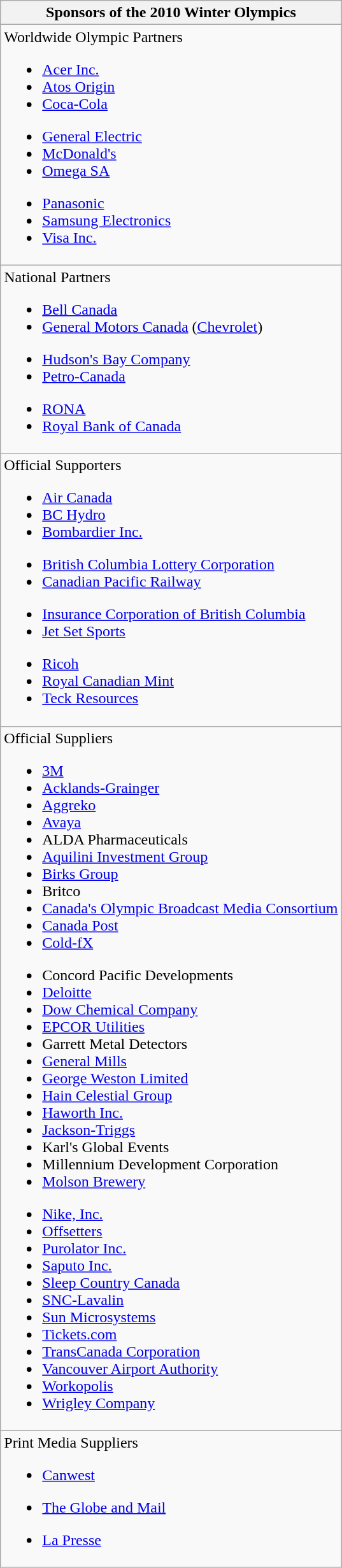<table class="wikitable collapsible " style="float:center; margin:10px;">
<tr>
<th>Sponsors of the 2010 Winter Olympics</th>
</tr>
<tr>
<td>Worldwide Olympic Partners<br>
<ul><li><a href='#'>Acer Inc.</a></li><li><a href='#'>Atos Origin</a></li><li><a href='#'>Coca-Cola</a></li></ul><ul><li><a href='#'>General Electric</a></li><li><a href='#'>McDonald's</a></li><li><a href='#'>Omega SA</a></li></ul><ul><li><a href='#'>Panasonic</a></li><li><a href='#'>Samsung Electronics</a></li><li><a href='#'>Visa Inc.</a></li></ul></td>
</tr>
<tr>
<td>National Partners<br>
<ul><li><a href='#'>Bell Canada</a></li><li><a href='#'>General Motors Canada</a> (<a href='#'>Chevrolet</a>)</li></ul><ul><li><a href='#'>Hudson's Bay Company</a></li><li><a href='#'>Petro-Canada</a></li></ul><ul><li><a href='#'>RONA</a></li><li><a href='#'>Royal Bank of Canada</a></li></ul></td>
</tr>
<tr>
<td>Official Supporters<br>
<ul><li><a href='#'>Air Canada</a></li><li><a href='#'>BC Hydro</a></li><li><a href='#'>Bombardier Inc.</a></li></ul><ul><li><a href='#'>British Columbia Lottery Corporation</a></li><li><a href='#'>Canadian Pacific Railway</a></li></ul><ul><li><a href='#'>Insurance Corporation of British Columbia</a></li><li><a href='#'>Jet Set Sports</a></li></ul><ul><li><a href='#'>Ricoh</a></li><li><a href='#'>Royal Canadian Mint</a></li><li><a href='#'>Teck Resources</a></li></ul></td>
</tr>
<tr>
<td>Official Suppliers<br>
<ul><li><a href='#'>3M</a></li><li><a href='#'>Acklands-Grainger</a></li><li><a href='#'>Aggreko</a></li><li><a href='#'>Avaya</a></li><li>ALDA Pharmaceuticals</li><li><a href='#'>Aquilini Investment Group</a></li><li><a href='#'>Birks Group</a></li><li>Britco</li><li><a href='#'>Canada's Olympic Broadcast Media Consortium</a></li><li><a href='#'>Canada Post</a></li><li><a href='#'>Cold-fX</a></li></ul><ul><li>Concord Pacific Developments</li><li><a href='#'>Deloitte</a></li><li><a href='#'>Dow Chemical Company</a></li><li><a href='#'>EPCOR Utilities</a></li><li>Garrett Metal Detectors</li><li><a href='#'>General Mills</a></li><li><a href='#'>George Weston Limited</a></li><li><a href='#'>Hain Celestial Group</a></li><li><a href='#'>Haworth Inc.</a></li><li><a href='#'>Jackson-Triggs</a></li><li>Karl's Global Events</li><li>Millennium Development Corporation</li><li><a href='#'>Molson Brewery</a></li></ul><ul><li><a href='#'>Nike, Inc.</a></li><li><a href='#'>Offsetters</a></li><li><a href='#'>Purolator Inc.</a></li><li><a href='#'>Saputo Inc.</a></li><li><a href='#'>Sleep Country Canada</a></li><li><a href='#'>SNC-Lavalin</a></li><li><a href='#'>Sun Microsystems</a></li><li><a href='#'>Tickets.com</a></li><li><a href='#'>TransCanada Corporation</a></li><li><a href='#'>Vancouver Airport Authority</a></li><li><a href='#'>Workopolis</a></li><li><a href='#'>Wrigley Company</a></li></ul></td>
</tr>
<tr>
<td>Print Media Suppliers<br>
<ul><li><a href='#'>Canwest</a></li></ul><ul><li><a href='#'>The Globe and Mail</a></li></ul><ul><li><a href='#'>La Presse</a></li></ul></td>
</tr>
</table>
